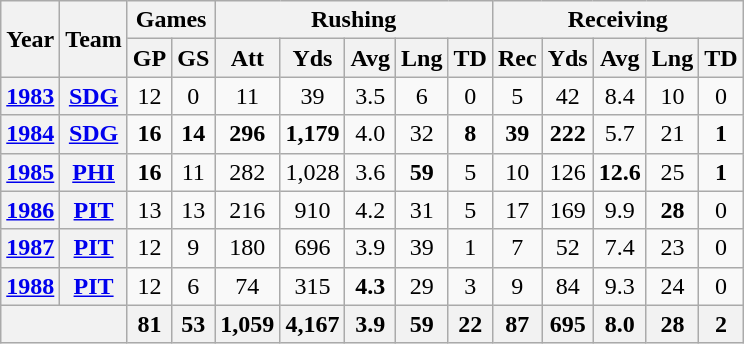<table class="wikitable" style="text-align:center;">
<tr>
<th rowspan="2">Year</th>
<th rowspan="2">Team</th>
<th colspan="2">Games</th>
<th colspan="5">Rushing</th>
<th colspan="5">Receiving</th>
</tr>
<tr>
<th>GP</th>
<th>GS</th>
<th>Att</th>
<th>Yds</th>
<th>Avg</th>
<th>Lng</th>
<th>TD</th>
<th>Rec</th>
<th>Yds</th>
<th>Avg</th>
<th>Lng</th>
<th>TD</th>
</tr>
<tr>
<th><a href='#'>1983</a></th>
<th><a href='#'>SDG</a></th>
<td>12</td>
<td>0</td>
<td>11</td>
<td>39</td>
<td>3.5</td>
<td>6</td>
<td>0</td>
<td>5</td>
<td>42</td>
<td>8.4</td>
<td>10</td>
<td>0</td>
</tr>
<tr>
<th><a href='#'>1984</a></th>
<th><a href='#'>SDG</a></th>
<td><strong>16</strong></td>
<td><strong>14</strong></td>
<td><strong>296</strong></td>
<td><strong>1,179</strong></td>
<td>4.0</td>
<td>32</td>
<td><strong>8</strong></td>
<td><strong>39</strong></td>
<td><strong>222</strong></td>
<td>5.7</td>
<td>21</td>
<td><strong>1</strong></td>
</tr>
<tr>
<th><a href='#'>1985</a></th>
<th><a href='#'>PHI</a></th>
<td><strong>16</strong></td>
<td>11</td>
<td>282</td>
<td>1,028</td>
<td>3.6</td>
<td><strong>59</strong></td>
<td>5</td>
<td>10</td>
<td>126</td>
<td><strong>12.6</strong></td>
<td>25</td>
<td><strong>1</strong></td>
</tr>
<tr>
<th><a href='#'>1986</a></th>
<th><a href='#'>PIT</a></th>
<td>13</td>
<td>13</td>
<td>216</td>
<td>910</td>
<td>4.2</td>
<td>31</td>
<td>5</td>
<td>17</td>
<td>169</td>
<td>9.9</td>
<td><strong>28</strong></td>
<td>0</td>
</tr>
<tr>
<th><a href='#'>1987</a></th>
<th><a href='#'>PIT</a></th>
<td>12</td>
<td>9</td>
<td>180</td>
<td>696</td>
<td>3.9</td>
<td>39</td>
<td>1</td>
<td>7</td>
<td>52</td>
<td>7.4</td>
<td>23</td>
<td>0</td>
</tr>
<tr>
<th><a href='#'>1988</a></th>
<th><a href='#'>PIT</a></th>
<td>12</td>
<td>6</td>
<td>74</td>
<td>315</td>
<td><strong>4.3</strong></td>
<td>29</td>
<td>3</td>
<td>9</td>
<td>84</td>
<td>9.3</td>
<td>24</td>
<td>0</td>
</tr>
<tr>
<th colspan="2"></th>
<th>81</th>
<th>53</th>
<th>1,059</th>
<th>4,167</th>
<th>3.9</th>
<th>59</th>
<th>22</th>
<th>87</th>
<th>695</th>
<th>8.0</th>
<th>28</th>
<th>2</th>
</tr>
</table>
